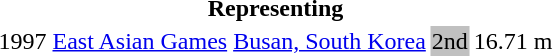<table>
<tr>
<th colspan="5">Representing </th>
</tr>
<tr>
<td>1997</td>
<td><a href='#'>East Asian Games</a></td>
<td><a href='#'>Busan, South Korea</a></td>
<td bgcolor="silver">2nd</td>
<td>16.71 m</td>
</tr>
</table>
